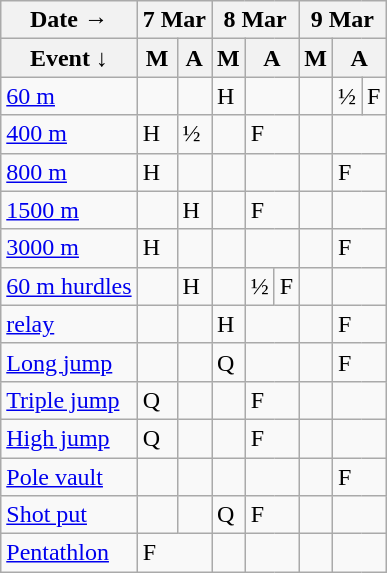<table class="wikitable athletics-schedule">
<tr>
<th>Date   →</th>
<th colspan=2>7 Mar</th>
<th colspan=3>8 Mar</th>
<th colspan="3">9 Mar</th>
</tr>
<tr>
<th>Event   ↓</th>
<th>M</th>
<th>A</th>
<th>M</th>
<th colspan=2>A</th>
<th>M</th>
<th colspan="2">A</th>
</tr>
<tr>
<td class="event"><a href='#'>60 m</a></td>
<td></td>
<td></td>
<td class="heats">H</td>
<td colspan="2"></td>
<td></td>
<td class="semifinals">½</td>
<td class="final">F</td>
</tr>
<tr>
<td class="event"><a href='#'>400 m</a></td>
<td class="heats">H</td>
<td class="semifinals">½</td>
<td></td>
<td class="final" colspan="2">F</td>
<td></td>
<td colspan="2"></td>
</tr>
<tr>
<td class="event"><a href='#'>800 m</a></td>
<td class="heats">H</td>
<td></td>
<td></td>
<td colspan="2"></td>
<td></td>
<td class="final" colspan="2">F</td>
</tr>
<tr>
<td class="event"><a href='#'>1500 m</a></td>
<td></td>
<td class="heats">H</td>
<td></td>
<td class="final" colspan="2">F</td>
<td></td>
<td colspan="2"></td>
</tr>
<tr>
<td class="event"><a href='#'>3000 m</a></td>
<td class="heats">H</td>
<td></td>
<td></td>
<td colspan=2></td>
<td></td>
<td class="final" colspan="2">F</td>
</tr>
<tr>
<td class="event"><a href='#'>60 m hurdles</a></td>
<td></td>
<td class="heats">H</td>
<td></td>
<td class="semifinals">½</td>
<td class="final">F</td>
<td></td>
<td colspan="2"></td>
</tr>
<tr>
<td class="event"><a href='#'> relay</a></td>
<td></td>
<td></td>
<td class="heats">H</td>
<td colspan="2"></td>
<td></td>
<td class="final" colspan="2">F</td>
</tr>
<tr>
<td class="event"><a href='#'>Long jump</a></td>
<td></td>
<td></td>
<td class="qualifiers">Q</td>
<td colspan=2></td>
<td></td>
<td class="final" colspan="2">F</td>
</tr>
<tr>
<td class="event"><a href='#'>Triple jump</a></td>
<td class="qualifiers">Q</td>
<td></td>
<td></td>
<td class="final" colspan="2">F</td>
<td></td>
<td colspan=2></td>
</tr>
<tr>
<td class="event"><a href='#'>High jump</a></td>
<td class="qualifiers">Q</td>
<td></td>
<td></td>
<td class="final" colspan="2">F</td>
<td></td>
<td colspan=2></td>
</tr>
<tr>
<td class="event"><a href='#'>Pole vault</a></td>
<td></td>
<td></td>
<td></td>
<td colspan=2></td>
<td></td>
<td class="final" colspan="2">F</td>
</tr>
<tr>
<td class="event"><a href='#'>Shot put</a></td>
<td></td>
<td></td>
<td class="qualifiers">Q</td>
<td class="final" colspan="2">F</td>
<td></td>
<td colspan="2"></td>
</tr>
<tr>
<td class="event"><a href='#'>Pentathlon</a></td>
<td class="final" colspan="2">F</td>
<td></td>
<td colspan=2></td>
<td></td>
<td colspan=2></td>
</tr>
</table>
